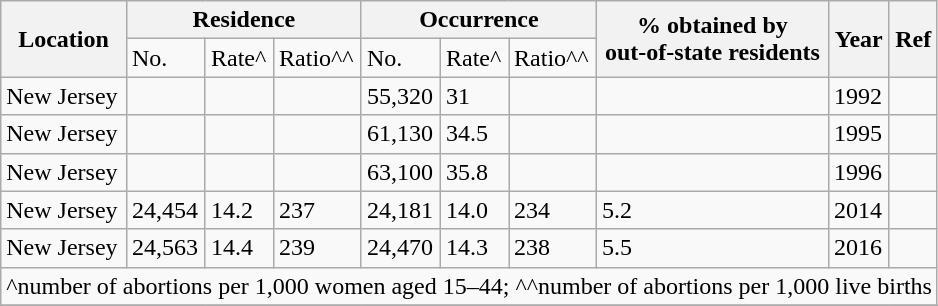<table class="wikitable">
<tr>
<th rowspan="2">Location</th>
<th colspan="3">Residence</th>
<th colspan="3">Occurrence</th>
<th rowspan="2">% obtained by<br>out-of-state residents</th>
<th rowspan="2">Year</th>
<th rowspan="2">Ref</th>
</tr>
<tr>
<td>No.</td>
<td>Rate^</td>
<td>Ratio^^</td>
<td>No.</td>
<td>Rate^</td>
<td>Ratio^^</td>
</tr>
<tr>
<td>New Jersey</td>
<td></td>
<td></td>
<td></td>
<td>55,320</td>
<td>31</td>
<td></td>
<td></td>
<td>1992</td>
<td></td>
</tr>
<tr>
<td>New Jersey</td>
<td></td>
<td></td>
<td></td>
<td>61,130</td>
<td>34.5</td>
<td></td>
<td></td>
<td>1995</td>
<td></td>
</tr>
<tr>
<td>New Jersey</td>
<td></td>
<td></td>
<td></td>
<td>63,100</td>
<td>35.8</td>
<td></td>
<td></td>
<td>1996</td>
<td></td>
</tr>
<tr>
<td>New Jersey</td>
<td>24,454</td>
<td>14.2</td>
<td>237</td>
<td>24,181</td>
<td>14.0</td>
<td>234</td>
<td>5.2</td>
<td>2014</td>
<td></td>
</tr>
<tr>
<td>New Jersey</td>
<td>24,563</td>
<td>14.4</td>
<td>239</td>
<td>24,470</td>
<td>14.3</td>
<td>238</td>
<td>5.5</td>
<td>2016</td>
<td></td>
</tr>
<tr>
<td colspan="10">^number of abortions per 1,000 women aged 15–44; ^^number of abortions per 1,000 live births</td>
</tr>
<tr>
</tr>
</table>
